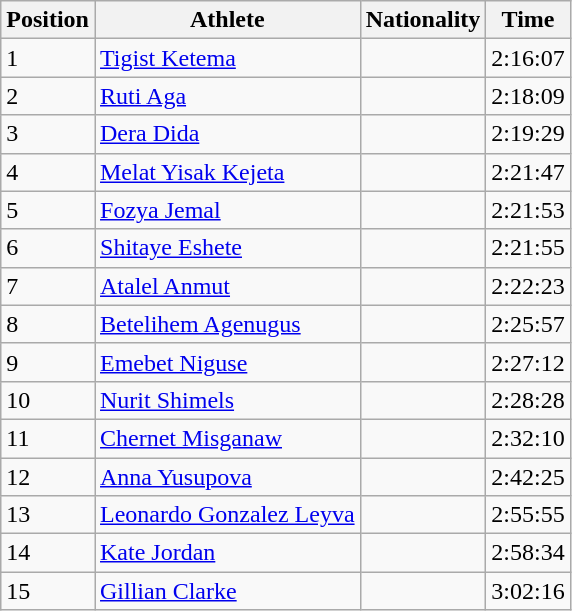<table class="wikitable sortable">
<tr>
<th>Position</th>
<th>Athlete</th>
<th>Nationality</th>
<th>Time</th>
</tr>
<tr>
<td>1</td>
<td><a href='#'>Tigist Ketema</a></td>
<td></td>
<td>2:16:07</td>
</tr>
<tr>
<td>2</td>
<td><a href='#'>Ruti Aga</a></td>
<td></td>
<td>2:18:09</td>
</tr>
<tr>
<td>3</td>
<td><a href='#'>Dera Dida</a></td>
<td></td>
<td>2:19:29</td>
</tr>
<tr>
<td>4</td>
<td><a href='#'>Melat Yisak Kejeta</a></td>
<td></td>
<td>2:21:47</td>
</tr>
<tr>
<td>5</td>
<td><a href='#'>Fozya Jemal</a></td>
<td></td>
<td>2:21:53</td>
</tr>
<tr>
<td>6</td>
<td><a href='#'>Shitaye Eshete</a></td>
<td></td>
<td>2:21:55</td>
</tr>
<tr>
<td>7</td>
<td><a href='#'>Atalel Anmut</a></td>
<td></td>
<td>2:22:23</td>
</tr>
<tr>
<td>8</td>
<td><a href='#'>Betelihem Agenugus</a></td>
<td></td>
<td>2:25:57</td>
</tr>
<tr>
<td>9</td>
<td><a href='#'>Emebet Niguse</a></td>
<td></td>
<td>2:27:12</td>
</tr>
<tr>
<td>10</td>
<td><a href='#'>Nurit Shimels</a></td>
<td></td>
<td>2:28:28</td>
</tr>
<tr>
<td>11</td>
<td><a href='#'>Chernet Misganaw</a></td>
<td></td>
<td>2:32:10</td>
</tr>
<tr>
<td>12</td>
<td><a href='#'>Anna Yusupova</a></td>
<td></td>
<td>2:42:25 </td>
</tr>
<tr>
<td>13</td>
<td><a href='#'>Leonardo Gonzalez Leyva</a></td>
<td></td>
<td>2:55:55</td>
</tr>
<tr>
<td>14</td>
<td><a href='#'>Kate Jordan</a></td>
<td></td>
<td>2:58:34</td>
</tr>
<tr>
<td>15</td>
<td><a href='#'>Gillian Clarke</a></td>
<td></td>
<td>3:02:16</td>
</tr>
</table>
